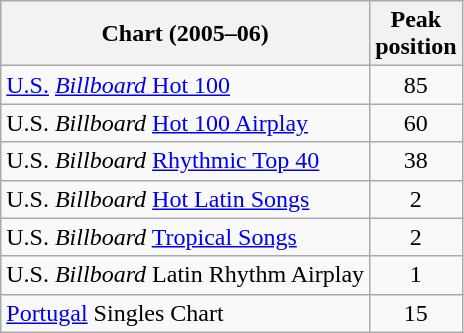<table class="wikitable sortable">
<tr>
<th align="center">Chart (2005–06)</th>
<th align="center">Peak<br>position</th>
</tr>
<tr>
<td><a href='#'>U.S.</a> <a href='#'><em>Billboard</em> Hot 100</a></td>
<td align="center">85</td>
</tr>
<tr>
<td>U.S. <em>Billboard</em> <a href='#'>Hot 100 Airplay</a></td>
<td align="center">60</td>
</tr>
<tr>
<td>U.S. <em>Billboard</em> <a href='#'>Rhythmic Top 40</a></td>
<td align="center">38</td>
</tr>
<tr>
<td>U.S. <em>Billboard</em> <a href='#'>Hot Latin Songs</a></td>
<td align="center">2</td>
</tr>
<tr>
<td>U.S. <em>Billboard</em> <a href='#'>Tropical Songs</a></td>
<td align="center">2</td>
</tr>
<tr>
<td>U.S. <em>Billboard</em> Latin Rhythm Airplay</td>
<td align="center">1</td>
</tr>
<tr>
<td><a href='#'>Portugal</a> Singles Chart</td>
<td align="center">15</td>
</tr>
</table>
